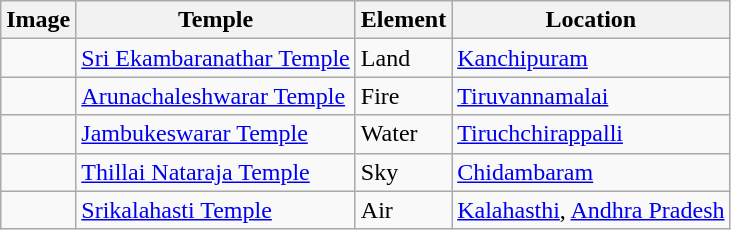<table class="wikitable">
<tr>
<th>Image</th>
<th>Temple</th>
<th>Element</th>
<th>Location</th>
</tr>
<tr>
<td align="center"></td>
<td><a href='#'>Sri Ekambaranathar Temple</a></td>
<td>Land</td>
<td><a href='#'>Kanchipuram</a></td>
</tr>
<tr>
<td align="center"></td>
<td><a href='#'>Arunachaleshwarar Temple</a></td>
<td>Fire</td>
<td><a href='#'>Tiruvannamalai</a></td>
</tr>
<tr>
<td align="center"></td>
<td><a href='#'>Jambukeswarar Temple</a></td>
<td>Water</td>
<td><a href='#'>Tiruchchirappalli</a></td>
</tr>
<tr>
<td align="center"></td>
<td><a href='#'>Thillai Nataraja Temple</a></td>
<td>Sky</td>
<td><a href='#'>Chidambaram</a></td>
</tr>
<tr>
<td align="center"></td>
<td><a href='#'>Srikalahasti Temple</a></td>
<td>Air</td>
<td><a href='#'>Kalahasthi</a>, <a href='#'>Andhra Pradesh</a></td>
</tr>
</table>
